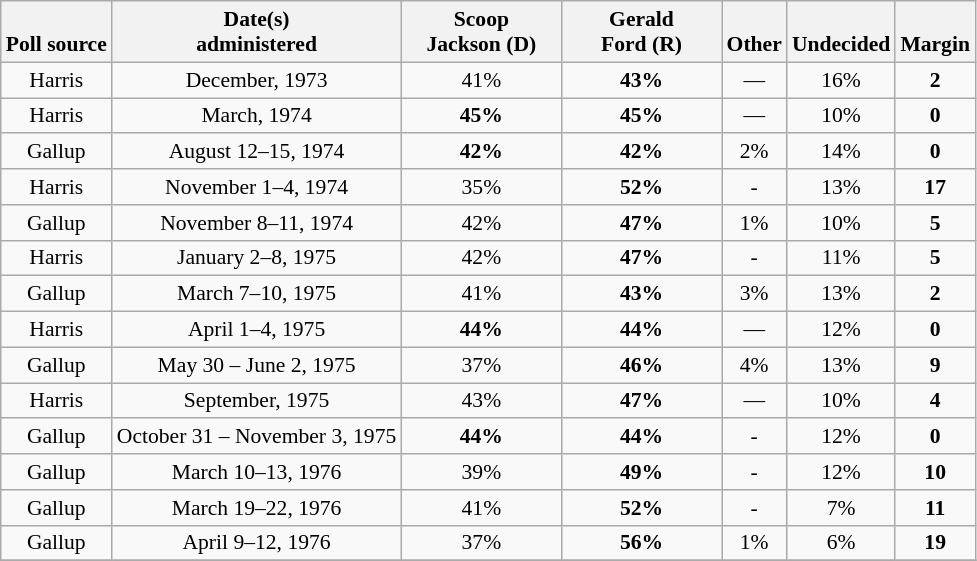<table class="wikitable sortable" style="text-align:center;font-size:90%;line-height:17px">
<tr valign= bottom>
<th>Poll source</th>
<th>Date(s)<br>administered</th>
<th class="unsortable" style="width:100px;">Scoop<br>Jackson (D)</th>
<th class="unsortable" style="width:100px;">Gerald<br>Ford (R)</th>
<th class="unsortable">Other</th>
<th class="unsortable">Undecided</th>
<th>Margin</th>
</tr>
<tr>
<td align="center">Harris</td>
<td>December, 1973</td>
<td align="center">41%</td>
<td><strong>43%</strong></td>
<td align="center">—</td>
<td align="center">16%</td>
<td><strong>2</strong></td>
</tr>
<tr>
<td align="center">Harris</td>
<td>March, 1974</td>
<td><strong>45%</strong></td>
<td><strong>45%</strong></td>
<td align="center">—</td>
<td align="center">10%</td>
<td align="center"><strong>0</strong></td>
</tr>
<tr>
<td align="center">Gallup</td>
<td>August 12–15, 1974</td>
<td><strong>42%</strong></td>
<td><strong>42%</strong></td>
<td align="center">2%</td>
<td align="center">14%</td>
<td align="center"><strong>0</strong></td>
</tr>
<tr>
<td align="center">Harris</td>
<td>November 1–4, 1974</td>
<td align="center">35%</td>
<td><strong>52%</strong></td>
<td align="center">-</td>
<td align="center">13%</td>
<td><strong>17</strong></td>
</tr>
<tr>
<td align="center">Gallup</td>
<td>November 8–11, 1974</td>
<td align="center">42%</td>
<td><strong>47%</strong></td>
<td align="center">1%</td>
<td align="center">10%</td>
<td><strong>5</strong></td>
</tr>
<tr>
<td align="center">Harris</td>
<td>January 2–8, 1975</td>
<td align="center">42%</td>
<td><strong>47%</strong></td>
<td align="center">-</td>
<td align="center">11%</td>
<td><strong>5</strong></td>
</tr>
<tr>
<td align="center">Gallup</td>
<td>March 7–10, 1975</td>
<td align="center">41%</td>
<td><strong>43%</strong></td>
<td align="center">3%</td>
<td align="center">13%</td>
<td><strong>2</strong></td>
</tr>
<tr>
<td align="center">Harris</td>
<td>April 1–4, 1975</td>
<td><strong>44%</strong></td>
<td><strong>44%</strong></td>
<td align="center">—</td>
<td align="center">12%</td>
<td align="center"><strong>0</strong></td>
</tr>
<tr>
<td align="center">Gallup</td>
<td>May 30 – June 2, 1975</td>
<td align="center">37%</td>
<td><strong>46%</strong></td>
<td align="center">4%</td>
<td align="center">13%</td>
<td><strong>9</strong></td>
</tr>
<tr>
<td align="center">Harris</td>
<td>September, 1975</td>
<td align="center">43%</td>
<td><strong>47%</strong></td>
<td align="center">—</td>
<td align="center">10%</td>
<td><strong>4</strong></td>
</tr>
<tr>
<td align="center">Gallup</td>
<td>October 31 – November 3, 1975</td>
<td><strong>44%</strong></td>
<td><strong>44%</strong></td>
<td align="center">-</td>
<td align="center">12%</td>
<td align="center"><strong>0</strong></td>
</tr>
<tr>
<td align="center">Gallup</td>
<td>March 10–13, 1976</td>
<td align="center">39%</td>
<td><strong>49%</strong></td>
<td align="center">-</td>
<td align="center">12%</td>
<td><strong>10</strong></td>
</tr>
<tr>
<td align="center">Gallup</td>
<td>March 19–22, 1976</td>
<td align="center">41%</td>
<td><strong>52%</strong></td>
<td align="center">-</td>
<td align="center">7%</td>
<td><strong>11</strong></td>
</tr>
<tr>
<td align="center">Gallup</td>
<td>April 9–12, 1976</td>
<td align="center">37%</td>
<td><strong>56%</strong></td>
<td align="center">1%</td>
<td align="center">6%</td>
<td><strong>19</strong></td>
</tr>
<tr>
</tr>
</table>
